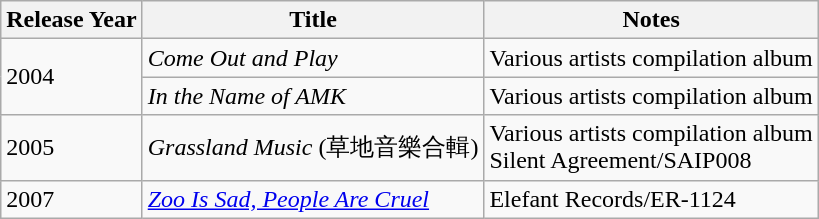<table class="wikitable">
<tr>
<th>Release Year</th>
<th>Title</th>
<th>Notes</th>
</tr>
<tr>
<td rowspan="2">2004</td>
<td><em>Come Out and Play</em></td>
<td>Various artists compilation album</td>
</tr>
<tr>
<td><em>In the Name of AMK</em></td>
<td>Various artists compilation album</td>
</tr>
<tr>
<td>2005</td>
<td><em>Grassland Music</em> (草地音樂合輯)</td>
<td>Various artists compilation album<br>Silent Agreement/SAIP008</td>
</tr>
<tr>
<td>2007</td>
<td><em><a href='#'>Zoo Is Sad, People Are Cruel</a></em></td>
<td>Elefant Records/ER-1124</td>
</tr>
</table>
